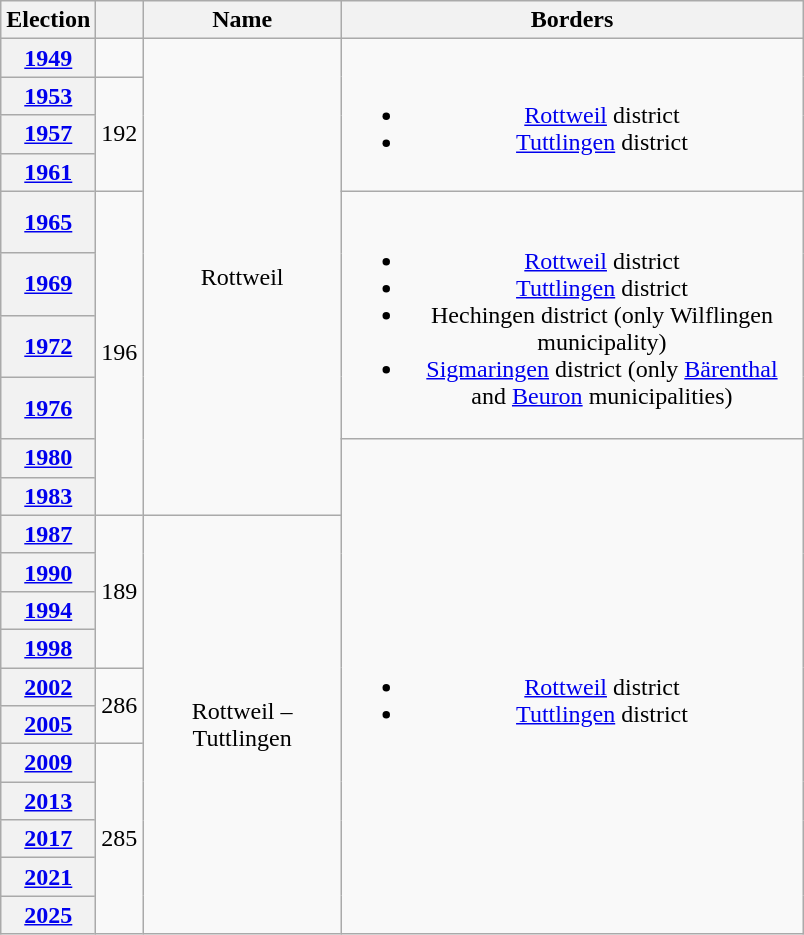<table class=wikitable style="text-align:center">
<tr>
<th>Election</th>
<th></th>
<th width=125px>Name</th>
<th width=300px>Borders</th>
</tr>
<tr>
<th><a href='#'>1949</a></th>
<td></td>
<td rowspan=10>Rottweil</td>
<td rowspan=4><br><ul><li><a href='#'>Rottweil</a> district</li><li><a href='#'>Tuttlingen</a> district</li></ul></td>
</tr>
<tr>
<th><a href='#'>1953</a></th>
<td rowspan=3>192</td>
</tr>
<tr>
<th><a href='#'>1957</a></th>
</tr>
<tr>
<th><a href='#'>1961</a></th>
</tr>
<tr>
<th><a href='#'>1965</a></th>
<td rowspan=6>196</td>
<td rowspan=4><br><ul><li><a href='#'>Rottweil</a> district</li><li><a href='#'>Tuttlingen</a> district</li><li>Hechingen district (only Wilflingen municipality)</li><li><a href='#'>Sigmaringen</a> district (only <a href='#'>Bärenthal</a> and <a href='#'>Beuron</a> municipalities)</li></ul></td>
</tr>
<tr>
<th><a href='#'>1969</a></th>
</tr>
<tr>
<th><a href='#'>1972</a></th>
</tr>
<tr>
<th><a href='#'>1976</a></th>
</tr>
<tr>
<th><a href='#'>1980</a></th>
<td rowspan=13><br><ul><li><a href='#'>Rottweil</a> district</li><li><a href='#'>Tuttlingen</a> district</li></ul></td>
</tr>
<tr>
<th><a href='#'>1983</a></th>
</tr>
<tr>
<th><a href='#'>1987</a></th>
<td rowspan=4>189</td>
<td rowspan=11>Rottweil – Tuttlingen</td>
</tr>
<tr>
<th><a href='#'>1990</a></th>
</tr>
<tr>
<th><a href='#'>1994</a></th>
</tr>
<tr>
<th><a href='#'>1998</a></th>
</tr>
<tr>
<th><a href='#'>2002</a></th>
<td rowspan=2>286</td>
</tr>
<tr>
<th><a href='#'>2005</a></th>
</tr>
<tr>
<th><a href='#'>2009</a></th>
<td rowspan=5>285</td>
</tr>
<tr>
<th><a href='#'>2013</a></th>
</tr>
<tr>
<th><a href='#'>2017</a></th>
</tr>
<tr>
<th><a href='#'>2021</a></th>
</tr>
<tr>
<th><a href='#'>2025</a></th>
</tr>
</table>
